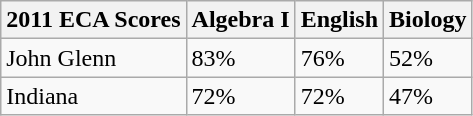<table class="wikitable">
<tr>
<th>2011 ECA Scores</th>
<th>Algebra I</th>
<th>English</th>
<th>Biology</th>
</tr>
<tr>
<td>John Glenn</td>
<td>83%</td>
<td>76%</td>
<td>52%</td>
</tr>
<tr>
<td>Indiana</td>
<td>72%</td>
<td>72%</td>
<td>47%</td>
</tr>
</table>
